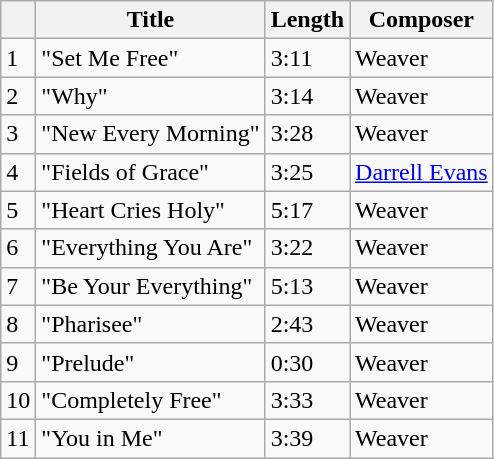<table class="wikitable">
<tr>
<th></th>
<th>Title</th>
<th>Length</th>
<th>Composer</th>
</tr>
<tr>
<td>1</td>
<td>"Set Me Free"</td>
<td>3:11</td>
<td>Weaver</td>
</tr>
<tr>
<td>2</td>
<td>"Why"</td>
<td>3:14</td>
<td>Weaver</td>
</tr>
<tr>
<td>3</td>
<td>"New Every Morning"</td>
<td>3:28</td>
<td>Weaver</td>
</tr>
<tr>
<td>4</td>
<td>"Fields of Grace"</td>
<td>3:25</td>
<td><a href='#'>Darrell Evans</a></td>
</tr>
<tr>
<td>5</td>
<td>"Heart Cries Holy"</td>
<td>5:17</td>
<td>Weaver</td>
</tr>
<tr>
<td>6</td>
<td>"Everything You Are"</td>
<td>3:22</td>
<td>Weaver</td>
</tr>
<tr>
<td>7</td>
<td>"Be Your Everything"</td>
<td>5:13</td>
<td>Weaver</td>
</tr>
<tr>
<td>8</td>
<td>"Pharisee"</td>
<td>2:43</td>
<td>Weaver</td>
</tr>
<tr>
<td>9</td>
<td>"Prelude"</td>
<td>0:30</td>
<td>Weaver</td>
</tr>
<tr>
<td>10</td>
<td>"Completely Free"</td>
<td>3:33</td>
<td>Weaver</td>
</tr>
<tr>
<td>11</td>
<td>"You in Me"</td>
<td>3:39</td>
<td>Weaver</td>
</tr>
</table>
